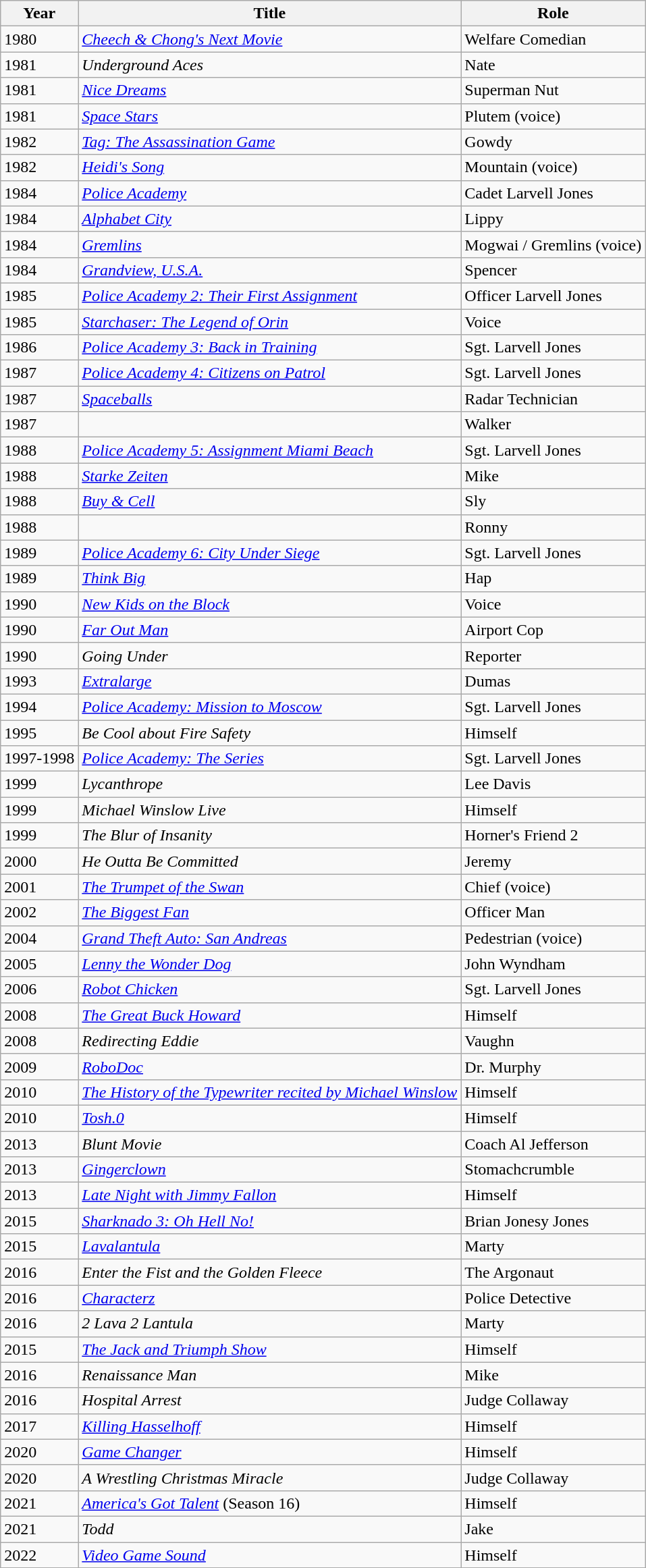<table class="wikitable">
<tr>
<th>Year</th>
<th>Title</th>
<th>Role</th>
</tr>
<tr>
<td>1980</td>
<td><em><a href='#'>Cheech & Chong's Next Movie</a></em></td>
<td>Welfare Comedian</td>
</tr>
<tr>
<td>1981</td>
<td><em>Underground Aces</em></td>
<td>Nate</td>
</tr>
<tr>
<td>1981</td>
<td><em><a href='#'>Nice Dreams</a></em></td>
<td>Superman Nut</td>
</tr>
<tr>
<td>1981</td>
<td><em><a href='#'>Space Stars</a></em></td>
<td>Plutem (voice)</td>
</tr>
<tr>
<td>1982</td>
<td><em><a href='#'>Tag: The Assassination Game</a></em></td>
<td>Gowdy</td>
</tr>
<tr>
<td>1982</td>
<td><em><a href='#'>Heidi's Song</a></em></td>
<td>Mountain (voice)</td>
</tr>
<tr>
<td>1984</td>
<td><em><a href='#'>Police Academy</a></em></td>
<td>Cadet Larvell Jones</td>
</tr>
<tr>
<td>1984</td>
<td><em><a href='#'>Alphabet City</a></em></td>
<td>Lippy</td>
</tr>
<tr>
<td>1984</td>
<td><em><a href='#'>Gremlins</a></em></td>
<td>Mogwai / Gremlins (voice)</td>
</tr>
<tr>
<td>1984</td>
<td><em><a href='#'>Grandview, U.S.A.</a></em></td>
<td>Spencer</td>
</tr>
<tr>
<td>1985</td>
<td><em><a href='#'>Police Academy 2: Their First Assignment</a></em></td>
<td>Officer Larvell Jones</td>
</tr>
<tr>
<td>1985</td>
<td><em><a href='#'>Starchaser: The Legend of Orin</a></em></td>
<td>Voice</td>
</tr>
<tr>
<td>1986</td>
<td><em><a href='#'>Police Academy 3: Back in Training</a></em></td>
<td>Sgt. Larvell Jones</td>
</tr>
<tr>
<td>1987</td>
<td><em><a href='#'>Police Academy 4: Citizens on Patrol</a></em></td>
<td>Sgt. Larvell Jones</td>
</tr>
<tr>
<td>1987</td>
<td><em><a href='#'>Spaceballs</a></em></td>
<td>Radar Technician</td>
</tr>
<tr>
<td>1987</td>
<td><em></em></td>
<td>Walker</td>
</tr>
<tr>
<td>1988</td>
<td><em><a href='#'>Police Academy 5: Assignment Miami Beach</a></em></td>
<td>Sgt. Larvell Jones</td>
</tr>
<tr>
<td>1988</td>
<td><em><a href='#'>Starke Zeiten</a></em></td>
<td>Mike</td>
</tr>
<tr>
<td>1988</td>
<td><em><a href='#'>Buy & Cell</a></em></td>
<td>Sly</td>
</tr>
<tr>
<td>1988</td>
<td><em></em></td>
<td>Ronny</td>
</tr>
<tr>
<td>1989</td>
<td><em><a href='#'>Police Academy 6: City Under Siege</a></em></td>
<td>Sgt. Larvell Jones</td>
</tr>
<tr>
<td>1989</td>
<td><em><a href='#'>Think Big</a></em></td>
<td>Hap</td>
</tr>
<tr>
<td>1990</td>
<td><em><a href='#'>New Kids on the Block</a></em></td>
<td>Voice</td>
</tr>
<tr>
<td>1990</td>
<td><em><a href='#'>Far Out Man</a></em></td>
<td>Airport Cop</td>
</tr>
<tr>
<td>1990</td>
<td><em>Going Under</em></td>
<td>Reporter</td>
</tr>
<tr>
<td>1993</td>
<td><em><a href='#'>Extralarge</a></em></td>
<td>Dumas</td>
</tr>
<tr>
<td>1994</td>
<td><em><a href='#'>Police Academy: Mission to Moscow</a></em></td>
<td>Sgt. Larvell Jones</td>
</tr>
<tr>
<td>1995</td>
<td><em>Be Cool about Fire Safety</em></td>
<td>Himself</td>
</tr>
<tr>
<td>1997-1998</td>
<td><em><a href='#'>Police Academy: The Series</a></em></td>
<td>Sgt. Larvell Jones</td>
</tr>
<tr>
<td>1999</td>
<td><em>Lycanthrope</em></td>
<td>Lee Davis</td>
</tr>
<tr>
<td>1999</td>
<td><em>Michael Winslow Live</em></td>
<td>Himself</td>
</tr>
<tr>
<td>1999</td>
<td><em>The Blur of Insanity</em></td>
<td>Horner's Friend 2</td>
</tr>
<tr>
<td>2000</td>
<td><em>He Outta Be Committed</em></td>
<td>Jeremy</td>
</tr>
<tr>
<td>2001</td>
<td><em><a href='#'>The Trumpet of the Swan</a></em></td>
<td>Chief (voice)</td>
</tr>
<tr>
<td>2002</td>
<td><em><a href='#'>The Biggest Fan</a></em></td>
<td>Officer Man</td>
</tr>
<tr>
<td>2004</td>
<td><em><a href='#'>Grand Theft Auto: San Andreas</a></em></td>
<td>Pedestrian (voice)</td>
</tr>
<tr>
<td>2005</td>
<td><em><a href='#'>Lenny the Wonder Dog</a></em></td>
<td>John Wyndham</td>
</tr>
<tr>
<td>2006</td>
<td><em><a href='#'>Robot Chicken</a></em></td>
<td>Sgt. Larvell Jones</td>
</tr>
<tr>
<td>2008</td>
<td><em><a href='#'>The Great Buck Howard</a></em></td>
<td>Himself</td>
</tr>
<tr>
<td>2008</td>
<td><em>Redirecting Eddie</em></td>
<td>Vaughn</td>
</tr>
<tr>
<td>2009</td>
<td><em><a href='#'>RoboDoc</a></em></td>
<td>Dr. Murphy</td>
</tr>
<tr>
<td>2010</td>
<td><em><a href='#'>The History of the Typewriter recited by Michael Winslow</a></em></td>
<td>Himself</td>
</tr>
<tr>
<td>2010</td>
<td><em><a href='#'>Tosh.0</a></em></td>
<td>Himself</td>
</tr>
<tr>
<td>2013</td>
<td><em>Blunt Movie</em></td>
<td>Coach Al Jefferson</td>
</tr>
<tr>
<td>2013</td>
<td><em><a href='#'>Gingerclown</a></em></td>
<td>Stomachcrumble</td>
</tr>
<tr>
<td>2013</td>
<td><em><a href='#'>Late Night with Jimmy Fallon</a></em></td>
<td>Himself</td>
</tr>
<tr>
<td>2015</td>
<td><em><a href='#'>Sharknado 3: Oh Hell No!</a></em></td>
<td>Brian Jonesy Jones</td>
</tr>
<tr>
<td>2015</td>
<td><em><a href='#'>Lavalantula</a></em></td>
<td>Marty</td>
</tr>
<tr>
<td>2016</td>
<td><em>Enter the Fist and the Golden Fleece</em></td>
<td>The Argonaut</td>
</tr>
<tr>
<td>2016</td>
<td><em><a href='#'>Characterz</a></em></td>
<td>Police Detective</td>
</tr>
<tr>
<td>2016</td>
<td><em>2 Lava 2 Lantula</em></td>
<td>Marty</td>
</tr>
<tr>
<td>2015</td>
<td><em><a href='#'>The Jack and Triumph Show</a></em></td>
<td>Himself</td>
</tr>
<tr>
<td>2016</td>
<td><em>Renaissance Man</em></td>
<td>Mike</td>
</tr>
<tr>
<td>2016</td>
<td><em>Hospital Arrest</em></td>
<td>Judge Collaway</td>
</tr>
<tr>
<td>2017</td>
<td><em><a href='#'>Killing Hasselhoff</a></em></td>
<td>Himself</td>
</tr>
<tr>
<td>2020</td>
<td><em><a href='#'>Game Changer</a></em></td>
<td>Himself</td>
</tr>
<tr>
<td>2020</td>
<td><em>A Wrestling Christmas Miracle</em></td>
<td>Judge Collaway</td>
</tr>
<tr>
<td>2021</td>
<td><em><a href='#'>America's Got Talent</a></em> (Season 16)</td>
<td>Himself</td>
</tr>
<tr>
<td>2021</td>
<td><em>Todd</em></td>
<td>Jake</td>
</tr>
<tr>
<td>2022</td>
<td><em><a href='#'>Video Game Sound</a></em></td>
<td>Himself</td>
</tr>
</table>
